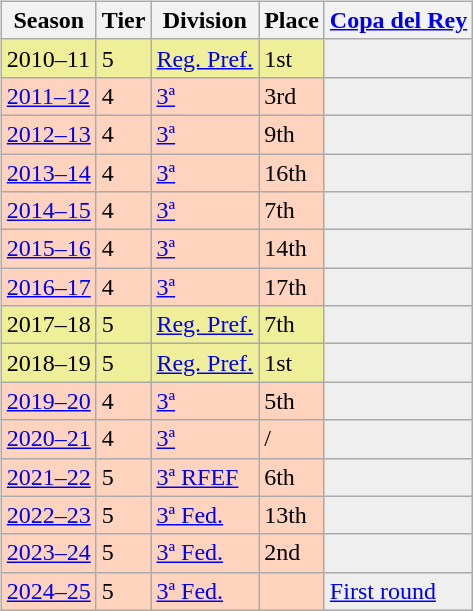<table>
<tr>
<td valign="top" width=0%><br><table class="wikitable">
<tr style="background:#f0f6fa;">
<th>Season</th>
<th>Tier</th>
<th>Division</th>
<th>Place</th>
<th><a href='#'>Copa del Rey</a></th>
</tr>
<tr>
<td style="background:#EFEF99;">2010–11</td>
<td style="background:#EFEF99;">5</td>
<td style="background:#EFEF99;"><a href='#'>Reg. Pref.</a></td>
<td style="background:#EFEF99;">1st</td>
<th style="background:#efefef;"></th>
</tr>
<tr>
<td style="background:#FFD3BD;"><a href='#'>2011–12</a></td>
<td style="background:#FFD3BD;">4</td>
<td style="background:#FFD3BD;"><a href='#'>3ª</a></td>
<td style="background:#FFD3BD;">3rd</td>
<td style="background:#efefef;"></td>
</tr>
<tr>
<td style="background:#FFD3BD;"><a href='#'>2012–13</a></td>
<td style="background:#FFD3BD;">4</td>
<td style="background:#FFD3BD;"><a href='#'>3ª</a></td>
<td style="background:#FFD3BD;">9th</td>
<td style="background:#efefef;"></td>
</tr>
<tr>
<td style="background:#FFD3BD;"><a href='#'>2013–14</a></td>
<td style="background:#FFD3BD;">4</td>
<td style="background:#FFD3BD;"><a href='#'>3ª</a></td>
<td style="background:#FFD3BD;">16th</td>
<td style="background:#efefef;"></td>
</tr>
<tr>
<td style="background:#FFD3BD;"><a href='#'>2014–15</a></td>
<td style="background:#FFD3BD;">4</td>
<td style="background:#FFD3BD;"><a href='#'>3ª</a></td>
<td style="background:#FFD3BD;">7th</td>
<td style="background:#efefef;"></td>
</tr>
<tr>
<td style="background:#FFD3BD;"><a href='#'>2015–16</a></td>
<td style="background:#FFD3BD;">4</td>
<td style="background:#FFD3BD;"><a href='#'>3ª</a></td>
<td style="background:#FFD3BD;">14th</td>
<td style="background:#efefef;"></td>
</tr>
<tr>
<td style="background:#FFD3BD;"><a href='#'>2016–17</a></td>
<td style="background:#FFD3BD;">4</td>
<td style="background:#FFD3BD;"><a href='#'>3ª</a></td>
<td style="background:#FFD3BD;">17th</td>
<td style="background:#efefef;"></td>
</tr>
<tr>
<td style="background:#EFEF99;">2017–18</td>
<td style="background:#EFEF99;">5</td>
<td style="background:#EFEF99;"><a href='#'>Reg. Pref.</a></td>
<td style="background:#EFEF99;">7th</td>
<th style="background:#efefef;"></th>
</tr>
<tr>
<td style="background:#EFEF99;">2018–19</td>
<td style="background:#EFEF99;">5</td>
<td style="background:#EFEF99;"><a href='#'>Reg. Pref.</a></td>
<td style="background:#EFEF99;">1st</td>
<th style="background:#efefef;"></th>
</tr>
<tr>
<td style="background:#FFD3BD;"><a href='#'>2019–20</a></td>
<td style="background:#FFD3BD;">4</td>
<td style="background:#FFD3BD;"><a href='#'>3ª</a></td>
<td style="background:#FFD3BD;">5th</td>
<td style="background:#efefef;"></td>
</tr>
<tr>
<td style="background:#FFD3BD;"><a href='#'>2020–21</a></td>
<td style="background:#FFD3BD;">4</td>
<td style="background:#FFD3BD;"><a href='#'>3ª</a></td>
<td style="background:#FFD3BD;"> / </td>
<td style="background:#efefef;"></td>
</tr>
<tr>
<td style="background:#FFD3BD;"><a href='#'>2021–22</a></td>
<td style="background:#FFD3BD;">5</td>
<td style="background:#FFD3BD;"><a href='#'>3ª RFEF</a></td>
<td style="background:#FFD3BD;">6th</td>
<td style="background:#efefef;"></td>
</tr>
<tr>
<td style="background:#FFD3BD;"><a href='#'>2022–23</a></td>
<td style="background:#FFD3BD;">5</td>
<td style="background:#FFD3BD;"><a href='#'>3ª Fed.</a></td>
<td style="background:#FFD3BD;">13th</td>
<td style="background:#efefef;"></td>
</tr>
<tr>
<td style="background:#FFD3BD;"><a href='#'>2023–24</a></td>
<td style="background:#FFD3BD;">5</td>
<td style="background:#FFD3BD;"><a href='#'>3ª Fed.</a></td>
<td style="background:#FFD3BD;">2nd</td>
<td style="background:#efefef;"></td>
</tr>
<tr>
<td style="background:#FFD3BD;"><a href='#'>2024–25</a></td>
<td style="background:#FFD3BD;">5</td>
<td style="background:#FFD3BD;"><a href='#'>3ª Fed.</a></td>
<td style="background:#FFD3BD;"></td>
<td style="background:#efefef;"><a href='#'>First round</a></td>
</tr>
</table>
</td>
</tr>
</table>
